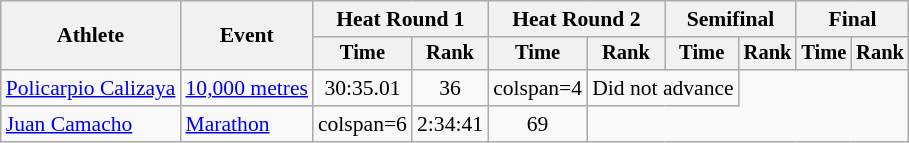<table class=wikitable style="font-size:90%; text-align:center">
<tr>
<th rowspan=2>Athlete</th>
<th rowspan=2>Event</th>
<th colspan=2>Heat Round 1</th>
<th colspan=2>Heat Round 2</th>
<th colspan=2>Semifinal</th>
<th colspan=2>Final</th>
</tr>
<tr style=font-size:95%>
<th>Time</th>
<th>Rank</th>
<th>Time</th>
<th>Rank</th>
<th>Time</th>
<th>Rank</th>
<th>Time</th>
<th>Rank</th>
</tr>
<tr align=center>
<td align=left><a href='#'>Policarpio Calizaya</a></td>
<td align=left><a href='#'>10,000 metres</a></td>
<td>30:35.01</td>
<td>36</td>
<td>colspan=4</td>
<td colspan=2>Did not advance</td>
</tr>
<tr align=center>
<td align=left><a href='#'>Juan Camacho</a></td>
<td align=left><a href='#'>Marathon</a></td>
<td>colspan=6</td>
<td>2:34:41</td>
<td>69</td>
</tr>
</table>
